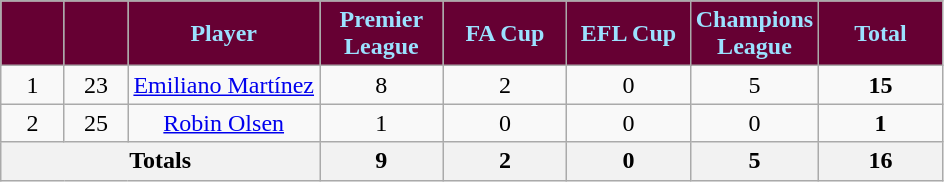<table class="wikitable sortable" style="text-align:center">
<tr>
<th style="background:#660033;color:#9be1ff; width:35px;"></th>
<th style="background:#660033;color:#9be1ff; width:35px;"></th>
<th style="background:#660033;color:#9be1ff;">Player</th>
<th style="background:#660033;color:#9be1ff; width:75px;">Premier League</th>
<th style="background:#660033;color:#9be1ff; width:75px;">FA Cup</th>
<th style="background:#660033;color:#9be1ff; width:75px;">EFL Cup</th>
<th style="background:#660033;color:#9be1ff; width:75px;">Champions League</th>
<th style="background:#660033;color:#9be1ff; width:75px;"><strong>Total</strong></th>
</tr>
<tr>
<td>1</td>
<td>23</td>
<td> <a href='#'>Emiliano Martínez</a></td>
<td>8</td>
<td>2</td>
<td>0</td>
<td>5</td>
<td><strong>15</strong></td>
</tr>
<tr>
<td>2</td>
<td>25</td>
<td> <a href='#'>Robin Olsen</a></td>
<td>1</td>
<td>0</td>
<td>0</td>
<td>0</td>
<td><strong>1</strong></td>
</tr>
<tr class="sortbottom">
<th colspan="3"><strong>Totals</strong></th>
<th>9</th>
<th>2</th>
<th>0</th>
<th>5</th>
<th>16</th>
</tr>
</table>
